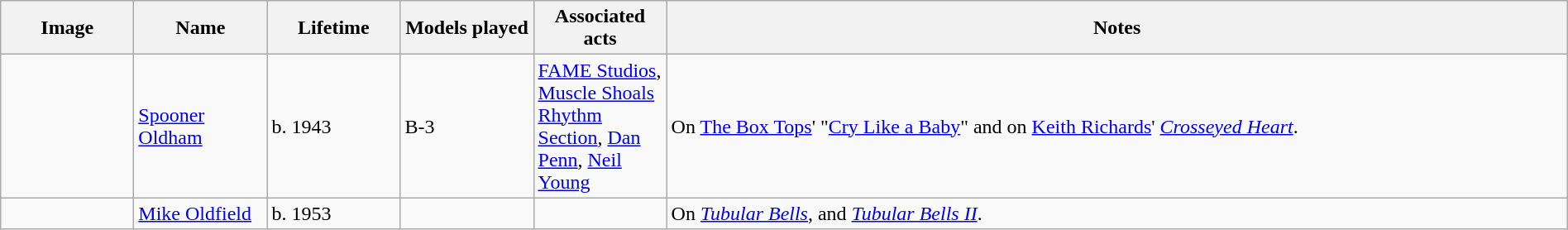<table class="wikitable" style="width:100%">
<tr>
<th style="width:100px;">Image</th>
<th style="width:100px;">Name</th>
<th style="width:100px;">Lifetime</th>
<th style="width:100px;">Models played</th>
<th style="width:100px;">Associated acts</th>
<th style="width:*;">Notes</th>
</tr>
<tr>
<td></td>
<td><a href='#'>Spooner Oldham</a></td>
<td>b. 1943</td>
<td>B-3</td>
<td><a href='#'>FAME Studios</a>, <a href='#'>Muscle Shoals Rhythm Section</a>, <a href='#'>Dan Penn</a>, <a href='#'>Neil Young</a></td>
<td>On <a href='#'>The Box Tops</a>' "<a href='#'>Cry Like a Baby</a>" and on <a href='#'>Keith Richards</a>' <em><a href='#'>Crosseyed Heart</a></em>.</td>
</tr>
<tr>
<td></td>
<td><a href='#'>Mike Oldfield</a></td>
<td>b. 1953</td>
<td></td>
<td></td>
<td>On <em><a href='#'>Tubular Bells</a></em>, and <em><a href='#'>Tubular Bells II</a></em>.</td>
</tr>
</table>
